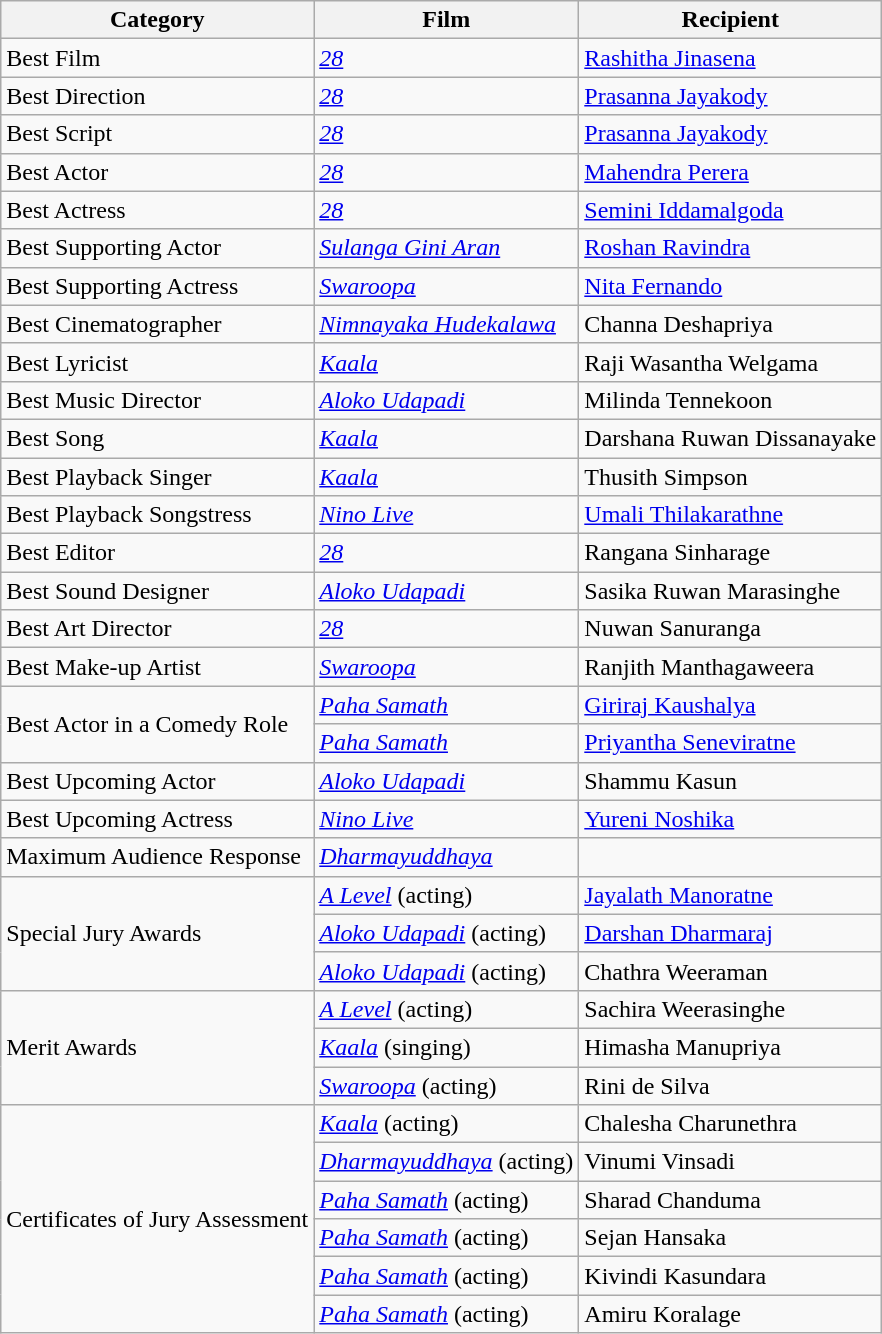<table class="wikitable plainrowheaders sortable">
<tr>
<th scope="col">Category</th>
<th scope="col">Film</th>
<th scope="col">Recipient</th>
</tr>
<tr>
<td>Best Film</td>
<td><em><a href='#'>28</a></em></td>
<td><a href='#'>Rashitha Jinasena</a></td>
</tr>
<tr>
<td>Best Direction</td>
<td><em><a href='#'>28</a></em></td>
<td><a href='#'>Prasanna Jayakody</a></td>
</tr>
<tr>
<td>Best Script</td>
<td><em><a href='#'>28</a></em></td>
<td><a href='#'>Prasanna Jayakody</a></td>
</tr>
<tr>
<td>Best Actor</td>
<td><em><a href='#'>28</a></em></td>
<td><a href='#'>Mahendra Perera</a></td>
</tr>
<tr>
<td>Best Actress</td>
<td><em><a href='#'>28</a></em></td>
<td><a href='#'>Semini Iddamalgoda</a></td>
</tr>
<tr>
<td>Best Supporting Actor</td>
<td><em><a href='#'>Sulanga Gini Aran</a></em></td>
<td><a href='#'>Roshan Ravindra</a></td>
</tr>
<tr>
<td>Best Supporting Actress</td>
<td><em><a href='#'>Swaroopa</a></em></td>
<td><a href='#'>Nita Fernando</a></td>
</tr>
<tr>
<td>Best Cinematographer</td>
<td><em><a href='#'>Nimnayaka Hudekalawa</a></em></td>
<td>Channa Deshapriya</td>
</tr>
<tr>
<td>Best Lyricist</td>
<td><em><a href='#'>Kaala</a></em></td>
<td>Raji Wasantha Welgama</td>
</tr>
<tr>
<td>Best Music Director</td>
<td><em><a href='#'>Aloko Udapadi</a></em></td>
<td>Milinda Tennekoon</td>
</tr>
<tr>
<td>Best Song</td>
<td><em><a href='#'>Kaala</a></em></td>
<td>Darshana Ruwan Dissanayake</td>
</tr>
<tr>
<td>Best Playback Singer</td>
<td><em><a href='#'>Kaala</a></em></td>
<td>Thusith Simpson</td>
</tr>
<tr>
<td>Best Playback Songstress</td>
<td><em><a href='#'>Nino Live</a></em></td>
<td><a href='#'>Umali Thilakarathne</a></td>
</tr>
<tr>
<td>Best Editor</td>
<td><em><a href='#'>28</a></em></td>
<td>Rangana Sinharage</td>
</tr>
<tr>
<td>Best Sound Designer</td>
<td><em><a href='#'>Aloko Udapadi</a></em></td>
<td>Sasika Ruwan Marasinghe</td>
</tr>
<tr>
<td>Best Art Director</td>
<td><em><a href='#'>28</a></em></td>
<td>Nuwan Sanuranga</td>
</tr>
<tr>
<td>Best Make-up Artist</td>
<td><em><a href='#'>Swaroopa</a></em></td>
<td>Ranjith Manthagaweera</td>
</tr>
<tr>
<td rowspan=2>Best Actor in a Comedy Role</td>
<td><em><a href='#'>Paha Samath</a></em></td>
<td><a href='#'>Giriraj Kaushalya</a></td>
</tr>
<tr>
<td><em><a href='#'>Paha Samath</a></em></td>
<td><a href='#'>Priyantha Seneviratne</a></td>
</tr>
<tr>
<td>Best Upcoming Actor</td>
<td><em><a href='#'>Aloko Udapadi</a></em></td>
<td>Shammu Kasun</td>
</tr>
<tr>
<td>Best Upcoming Actress</td>
<td><em><a href='#'>Nino Live</a></em></td>
<td><a href='#'>Yureni Noshika</a></td>
</tr>
<tr>
<td>Maximum Audience Response</td>
<td><em><a href='#'>Dharmayuddhaya</a></em></td>
<td></td>
</tr>
<tr>
<td rowspan=3>Special Jury Awards</td>
<td><em><a href='#'>A Level</a></em> (acting)</td>
<td><a href='#'>Jayalath Manoratne</a></td>
</tr>
<tr>
<td><em><a href='#'>Aloko Udapadi</a></em> (acting)</td>
<td><a href='#'>Darshan Dharmaraj</a></td>
</tr>
<tr>
<td><em><a href='#'>Aloko Udapadi</a></em> (acting)</td>
<td>Chathra Weeraman</td>
</tr>
<tr>
<td rowspan=3>Merit Awards</td>
<td><em><a href='#'>A Level</a></em> (acting)</td>
<td>Sachira Weerasinghe</td>
</tr>
<tr>
<td><em><a href='#'>Kaala</a></em> (singing)</td>
<td>Himasha Manupriya</td>
</tr>
<tr>
<td><em><a href='#'>Swaroopa</a></em> (acting)</td>
<td>Rini de Silva</td>
</tr>
<tr>
<td rowspan=6>Certificates of Jury Assessment</td>
<td><em><a href='#'>Kaala</a></em> (acting)</td>
<td>Chalesha Charunethra</td>
</tr>
<tr>
<td><em><a href='#'>Dharmayuddhaya</a></em> (acting)</td>
<td>Vinumi Vinsadi</td>
</tr>
<tr>
<td><em><a href='#'>Paha Samath</a></em> (acting)</td>
<td>Sharad Chanduma</td>
</tr>
<tr>
<td><em><a href='#'>Paha Samath</a></em> (acting)</td>
<td>Sejan Hansaka</td>
</tr>
<tr>
<td><em><a href='#'>Paha Samath</a></em> (acting)</td>
<td>Kivindi Kasundara</td>
</tr>
<tr>
<td><em><a href='#'>Paha Samath</a></em> (acting)</td>
<td>Amiru Koralage</td>
</tr>
</table>
